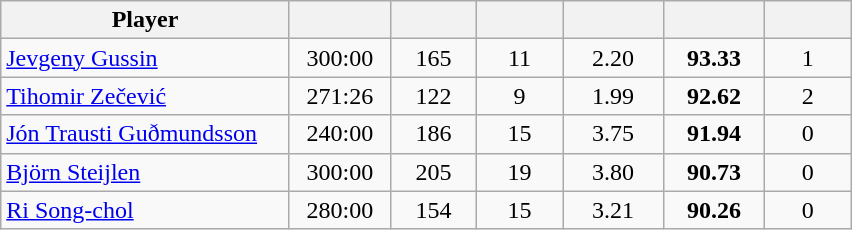<table class="wikitable sortable" style="text-align:center;">
<tr>
<th width="185px">Player</th>
<th width="60px"></th>
<th width="50px"></th>
<th width="50px"></th>
<th width="60px"></th>
<th width="60px"></th>
<th width="50px"></th>
</tr>
<tr>
<td align=left> <a href='#'>Jevgeny Gussin</a></td>
<td>300:00</td>
<td>165</td>
<td>11</td>
<td>2.20</td>
<td><strong>93.33</strong></td>
<td>1</td>
</tr>
<tr>
<td align=left> <a href='#'>Tihomir Zečević</a></td>
<td>271:26</td>
<td>122</td>
<td>9</td>
<td>1.99</td>
<td><strong>92.62</strong></td>
<td>2</td>
</tr>
<tr>
<td align=left> <a href='#'>Jón Trausti Guðmundsson</a></td>
<td>240:00</td>
<td>186</td>
<td>15</td>
<td>3.75</td>
<td><strong>91.94</strong></td>
<td>0</td>
</tr>
<tr>
<td align=left> <a href='#'>Björn Steijlen</a></td>
<td>300:00</td>
<td>205</td>
<td>19</td>
<td>3.80</td>
<td><strong>90.73</strong></td>
<td>0</td>
</tr>
<tr>
<td align=left> <a href='#'>Ri Song-chol</a></td>
<td>280:00</td>
<td>154</td>
<td>15</td>
<td>3.21</td>
<td><strong>90.26</strong></td>
<td>0</td>
</tr>
</table>
